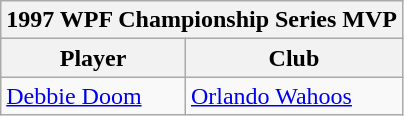<table class="wikitable">
<tr>
<th colspan=3>1997 WPF Championship Series MVP</th>
</tr>
<tr>
<th>Player</th>
<th>Club</th>
</tr>
<tr>
<td><a href='#'>Debbie Doom</a></td>
<td><a href='#'>Orlando Wahoos</a></td>
</tr>
</table>
